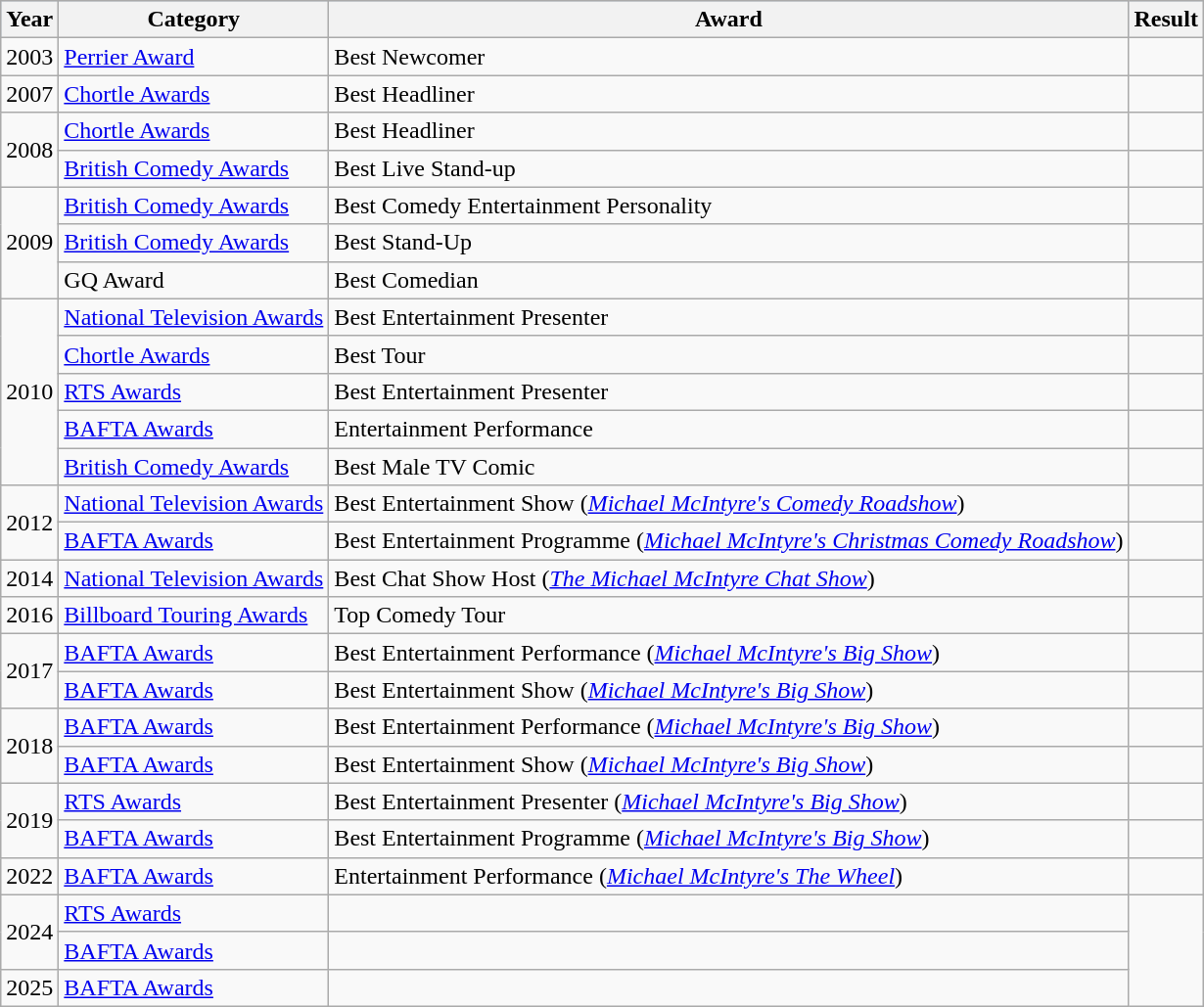<table class="wikitable">
<tr style="background:#b0c4de; text-align:center;">
<th>Year</th>
<th>Category</th>
<th>Award</th>
<th>Result</th>
</tr>
<tr>
<td>2003</td>
<td><a href='#'>Perrier Award</a></td>
<td>Best Newcomer</td>
<td></td>
</tr>
<tr>
<td>2007</td>
<td><a href='#'>Chortle Awards</a></td>
<td>Best Headliner</td>
<td></td>
</tr>
<tr>
<td rowspan="2">2008</td>
<td><a href='#'>Chortle Awards</a></td>
<td>Best Headliner</td>
<td></td>
</tr>
<tr>
<td><a href='#'>British Comedy Awards</a></td>
<td>Best Live Stand-up</td>
<td></td>
</tr>
<tr>
<td rowspan="3">2009</td>
<td><a href='#'>British Comedy Awards</a></td>
<td>Best Comedy Entertainment Personality</td>
<td></td>
</tr>
<tr>
<td><a href='#'>British Comedy Awards</a></td>
<td>Best Stand-Up</td>
<td></td>
</tr>
<tr>
<td>GQ Award</td>
<td>Best Comedian</td>
<td></td>
</tr>
<tr>
<td rowspan="5">2010</td>
<td><a href='#'>National Television Awards</a></td>
<td>Best Entertainment Presenter</td>
<td></td>
</tr>
<tr>
<td><a href='#'>Chortle Awards</a></td>
<td>Best Tour</td>
<td></td>
</tr>
<tr>
<td><a href='#'>RTS Awards</a></td>
<td>Best Entertainment Presenter</td>
<td></td>
</tr>
<tr>
<td><a href='#'>BAFTA Awards</a></td>
<td>Entertainment Performance</td>
<td></td>
</tr>
<tr>
<td><a href='#'>British Comedy Awards</a></td>
<td>Best Male TV Comic</td>
<td></td>
</tr>
<tr>
<td rowspan="2">2012</td>
<td><a href='#'>National Television Awards</a></td>
<td>Best Entertainment Show (<em><a href='#'>Michael McIntyre's Comedy Roadshow</a></em>)</td>
<td></td>
</tr>
<tr>
<td><a href='#'>BAFTA Awards</a></td>
<td>Best Entertainment Programme (<em><a href='#'>Michael McIntyre's Christmas Comedy Roadshow</a></em>)</td>
<td></td>
</tr>
<tr>
<td>2014</td>
<td><a href='#'>National Television Awards</a></td>
<td>Best Chat Show Host (<em><a href='#'>The Michael McIntyre Chat Show</a></em>)</td>
<td></td>
</tr>
<tr>
<td>2016</td>
<td><a href='#'>Billboard Touring Awards</a></td>
<td>Top Comedy Tour</td>
<td></td>
</tr>
<tr>
<td rowspan="2">2017</td>
<td><a href='#'>BAFTA Awards</a></td>
<td>Best Entertainment Performance (<em><a href='#'>Michael McIntyre's Big Show</a></em>)</td>
<td></td>
</tr>
<tr>
<td><a href='#'>BAFTA Awards</a></td>
<td>Best Entertainment Show (<em><a href='#'>Michael McIntyre's Big Show</a></em>)</td>
<td></td>
</tr>
<tr>
<td rowspan="2">2018</td>
<td><a href='#'>BAFTA Awards</a></td>
<td>Best Entertainment Performance (<em><a href='#'>Michael McIntyre's Big Show</a></em>)</td>
<td></td>
</tr>
<tr>
<td><a href='#'>BAFTA Awards</a></td>
<td>Best Entertainment Show (<em><a href='#'>Michael McIntyre's Big Show</a></em>)</td>
<td></td>
</tr>
<tr>
<td rowspan="2">2019</td>
<td><a href='#'>RTS Awards</a></td>
<td>Best Entertainment Presenter (<em><a href='#'>Michael McIntyre's Big Show</a></em>)</td>
<td></td>
</tr>
<tr>
<td><a href='#'>BAFTA Awards</a></td>
<td>Best Entertainment Programme (<em><a href='#'>Michael McIntyre's Big Show</a></em>)</td>
<td></td>
</tr>
<tr>
<td>2022</td>
<td><a href='#'>BAFTA Awards</a></td>
<td>Entertainment Performance (<em><a href='#'>Michael McIntyre's The Wheel</a></em>)</td>
<td></td>
</tr>
<tr>
<td rowspan="2">2024</td>
<td><a href='#'>RTS Awards</a></td>
<td Best Entertainment Programme (></td>
</tr>
<tr>
<td><a href='#'>BAFTA Awards</a></td>
<td Best Entertainment Programme (></td>
</tr>
<tr>
<td>2025</td>
<td><a href='#'>BAFTA Awards</a></td>
<td Best Entertainment Programme (></td>
</tr>
</table>
